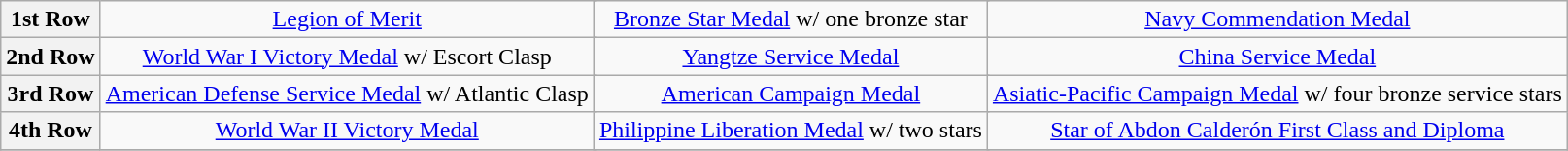<table class="wikitable" style="margin:1em auto; text-align:center;">
<tr>
<th>1st Row</th>
<td colspan="4"><a href='#'>Legion of Merit</a></td>
<td colspan="4"><a href='#'>Bronze Star Medal</a> w/ one bronze star</td>
<td colspan="4"><a href='#'>Navy Commendation Medal</a></td>
</tr>
<tr>
<th>2nd Row</th>
<td colspan="4"><a href='#'>World War I Victory Medal</a> w/ Escort Clasp</td>
<td colspan="4"><a href='#'>Yangtze Service Medal</a></td>
<td colspan="4"><a href='#'>China Service Medal</a></td>
</tr>
<tr>
<th>3rd Row</th>
<td colspan="4"><a href='#'>American Defense Service Medal</a> w/ Atlantic Clasp</td>
<td colspan="4"><a href='#'>American Campaign Medal</a></td>
<td colspan="4"><a href='#'>Asiatic-Pacific Campaign Medal</a> w/ four bronze service stars</td>
</tr>
<tr>
<th>4th Row</th>
<td colspan="4"><a href='#'>World War II Victory Medal</a></td>
<td colspan="4"><a href='#'>Philippine Liberation Medal</a> w/ two stars</td>
<td colspan="4"><a href='#'>Star of Abdon Calderón First Class and Diploma</a></td>
</tr>
<tr>
</tr>
</table>
